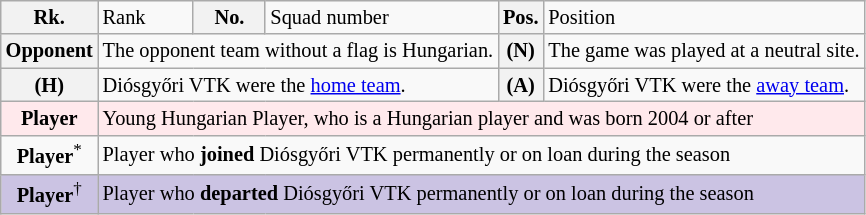<table class="wikitable" style="font-size:85%;">
<tr>
<th>Rk.</th>
<td>Rank</td>
<th>No.</th>
<td>Squad number</td>
<th>Pos.</th>
<td>Position</td>
</tr>
<tr>
<th>Opponent</th>
<td colspan="3">The opponent team without a flag is Hungarian.</td>
<th>(N)</th>
<td>The game was played at a neutral site.</td>
</tr>
<tr>
<th>(H)</th>
<td colspan="3">Diósgyőri VTK were the <a href='#'>home team</a>.</td>
<th>(A)</th>
<td>Diósgyőri VTK were the <a href='#'>away team</a>.</td>
</tr>
<tr bgcolor="#ffe9ec">
<td align="center"><strong>Player</strong></td>
<td colspan="5">Young Hungarian Player, who is a Hungarian player and was born 2004 or after</td>
</tr>
<tr>
<td align="center"><strong>Player</strong><sup>*</sup></td>
<td colspan="5">Player who <strong>joined</strong> Diósgyőri VTK permanently or on loan during the season</td>
</tr>
<tr bgcolor=#CBC3E3>
<td align="center"><strong>Player</strong><sup>†</sup></td>
<td colspan="5">Player who <strong>departed</strong> Diósgyőri VTK permanently or on loan during the season</td>
</tr>
</table>
